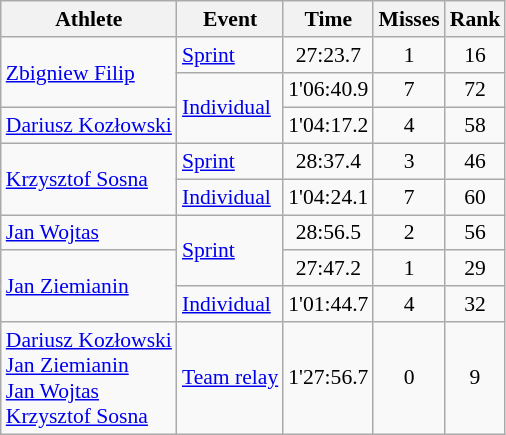<table class="wikitable" style="font-size:90%">
<tr>
<th>Athlete</th>
<th>Event</th>
<th>Time</th>
<th>Misses</th>
<th>Rank</th>
</tr>
<tr align=center>
<td align=left rowspan=2><a href='#'>Zbigniew Filip</a></td>
<td align=left><a href='#'>Sprint</a></td>
<td>27:23.7</td>
<td>1</td>
<td>16</td>
</tr>
<tr align=center>
<td align=left rowspan=2><a href='#'>Individual</a></td>
<td>1'06:40.9</td>
<td>7</td>
<td>72</td>
</tr>
<tr align=center>
<td align=left rowspan=1><a href='#'>Dariusz Kozłowski</a></td>
<td>1'04:17.2</td>
<td>4</td>
<td>58</td>
</tr>
<tr align=center>
<td align=left rowspan=2><a href='#'>Krzysztof Sosna</a></td>
<td align=left><a href='#'>Sprint</a></td>
<td>28:37.4</td>
<td>3</td>
<td>46</td>
</tr>
<tr align=center>
<td align=left><a href='#'>Individual</a></td>
<td>1'04:24.1</td>
<td>7</td>
<td>60</td>
</tr>
<tr align=center>
<td align=left rowspan=1><a href='#'>Jan Wojtas</a></td>
<td align=left rowspan=2><a href='#'>Sprint</a></td>
<td>28:56.5</td>
<td>2</td>
<td>56</td>
</tr>
<tr align=center>
<td align=left rowspan=2><a href='#'>Jan Ziemianin</a></td>
<td>27:47.2</td>
<td>1</td>
<td>29</td>
</tr>
<tr align=center>
<td align=left><a href='#'>Individual</a></td>
<td>1'01:44.7</td>
<td>4</td>
<td>32</td>
</tr>
<tr align=center>
<td align=left><a href='#'>Dariusz Kozłowski</a><br><a href='#'>Jan Ziemianin</a><br><a href='#'>Jan Wojtas</a><br><a href='#'>Krzysztof Sosna</a></td>
<td align=left><a href='#'>Team relay</a></td>
<td>1'27:56.7</td>
<td>0</td>
<td>9</td>
</tr>
</table>
